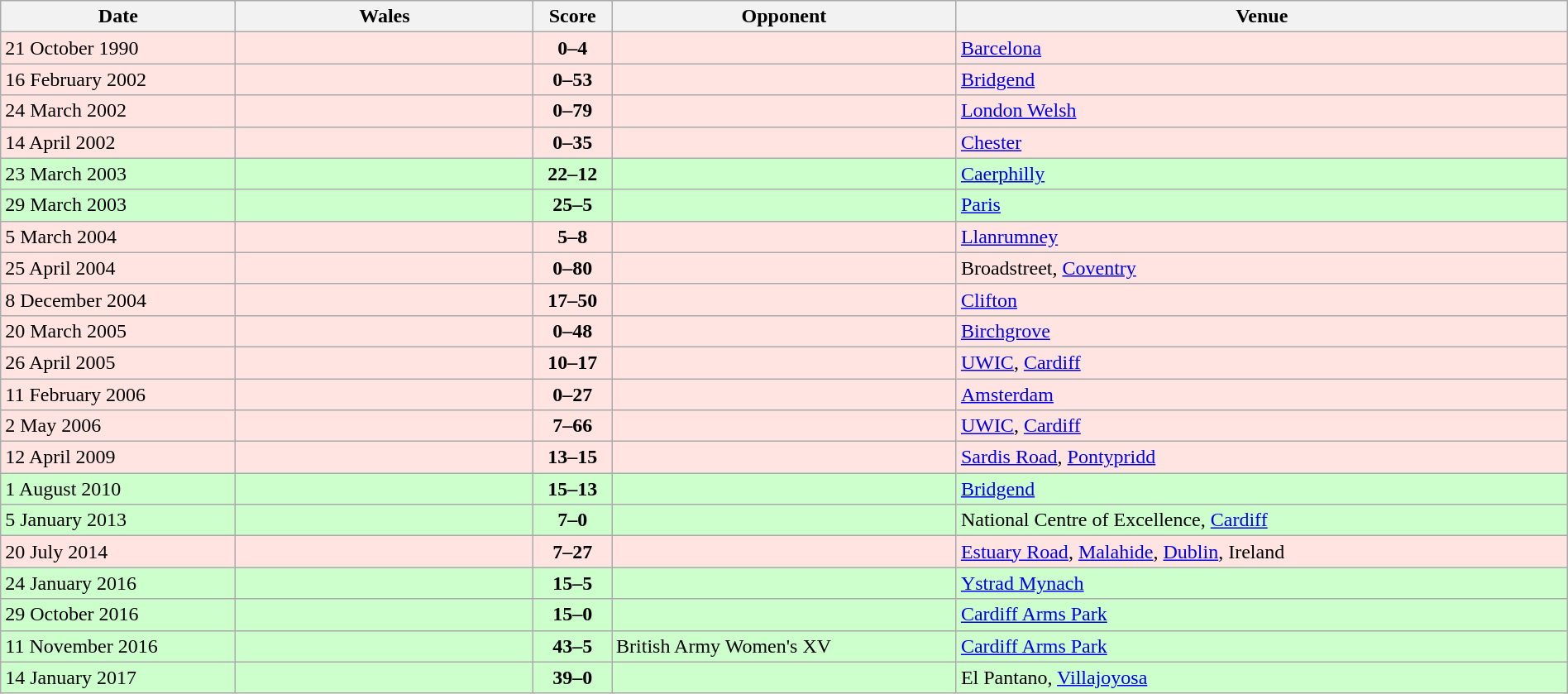<table class="wikitable sortable" style="width:100%">
<tr>
<th style="width:15%">Date</th>
<th style="width:19%">Wales</th>
<th style="width:5%">Score</th>
<th style="width:22%">Opponent</th>
<th>Venue</th>
</tr>
<tr bgcolor="FFE4E1">
<td>21 October 1990</td>
<td align="right"></td>
<td align="center"><strong>0–4</strong></td>
<td></td>
<td><a href='#'>Barcelona</a></td>
</tr>
<tr bgcolor="FFE4E1">
<td>16 February 2002</td>
<td align="right"></td>
<td align="center"><strong>0–53</strong></td>
<td></td>
<td><a href='#'>Bridgend</a></td>
</tr>
<tr bgcolor="FFE4E1">
<td>24 March 2002</td>
<td align="right"></td>
<td align="center"><strong>0–79</strong></td>
<td></td>
<td><a href='#'>London Welsh</a></td>
</tr>
<tr bgcolor="FFE4E1">
<td>14 April 2002</td>
<td align="right"></td>
<td align="center"><strong>0–35</strong></td>
<td></td>
<td><a href='#'>Chester</a></td>
</tr>
<tr bgcolor="#ccffcc">
<td>23 March 2003</td>
<td align="right"></td>
<td align="center"><strong>22–12</strong></td>
<td></td>
<td><a href='#'>Caerphilly</a></td>
</tr>
<tr bgcolor="#ccffcc">
<td>29 March 2003</td>
<td align="right"></td>
<td align="center"><strong>25–5</strong></td>
<td></td>
<td><a href='#'>Paris</a></td>
</tr>
<tr bgcolor="FFE4E1">
<td>5 March 2004</td>
<td align="right"></td>
<td align="center"><strong>5–8</strong></td>
<td></td>
<td><a href='#'>Llanrumney</a></td>
</tr>
<tr bgcolor="FFE4E1">
<td>25 April 2004</td>
<td align="right"></td>
<td align="center"><strong>0–80</strong></td>
<td></td>
<td>Broadstreet, <a href='#'>Coventry</a></td>
</tr>
<tr bgcolor="FFE4E1">
<td>8 December 2004</td>
<td align="right"></td>
<td align="center"><strong>17–50</strong></td>
<td></td>
<td><a href='#'>Clifton</a></td>
</tr>
<tr bgcolor="FFE4E1">
<td>20 March 2005</td>
<td align="right"></td>
<td align="center"><strong>0–48</strong></td>
<td></td>
<td><a href='#'>Birchgrove</a></td>
</tr>
<tr bgcolor="FFE4E1">
<td>26 April 2005</td>
<td align="right"></td>
<td align="center"><strong>10–17</strong></td>
<td></td>
<td><a href='#'>UWIC</a>, <a href='#'>Cardiff</a></td>
</tr>
<tr bgcolor="FFE4E1">
<td>11 February 2006</td>
<td align="right"></td>
<td align="center"><strong>0–27</strong></td>
<td></td>
<td><a href='#'>Amsterdam</a></td>
</tr>
<tr bgcolor="FFE4E1">
<td>2 May 2006</td>
<td align="right"></td>
<td align="center"><strong>7–66</strong></td>
<td></td>
<td><a href='#'>UWIC</a>, <a href='#'>Cardiff</a></td>
</tr>
<tr bgcolor="FFE4E1">
<td>12 April 2009</td>
<td align="right"></td>
<td align="center"><strong>13–15</strong></td>
<td></td>
<td><a href='#'>Sardis Road</a>, <a href='#'>Pontypridd</a></td>
</tr>
<tr bgcolor="#ccffcc">
<td>1 August 2010</td>
<td align="right"></td>
<td align="center"><strong>15–13</strong></td>
<td></td>
<td><a href='#'>Bridgend</a></td>
</tr>
<tr bgcolor="#ccffcc">
<td>5 January 2013</td>
<td align="right"></td>
<td align="center"><strong>7–0</strong> </td>
<td></td>
<td>National Centre of Excellence, <a href='#'>Cardiff</a></td>
</tr>
<tr bgcolor="FFE4E1">
<td>20 July 2014</td>
<td align="right"></td>
<td align="center"><strong>7–27</strong></td>
<td></td>
<td><a href='#'>Estuary Road</a>, <a href='#'>Malahide</a>, <a href='#'>Dublin</a>, Ireland</td>
</tr>
<tr bgcolor="#ccffcc">
<td>24 January 2016</td>
<td align="right"></td>
<td align="center"><strong>15–5</strong></td>
<td></td>
<td><a href='#'>Ystrad Mynach</a></td>
</tr>
<tr bgcolor="#ccffcc">
<td>29 October 2016</td>
<td align="right"></td>
<td align="center"><strong>15–0</strong></td>
<td></td>
<td><a href='#'>Cardiff Arms Park</a></td>
</tr>
<tr bgcolor="#ccffcc">
<td>11 November 2016</td>
<td align="right"></td>
<td align="center"><strong>43–5</strong></td>
<td> British Army Women's XV</td>
<td><a href='#'>Cardiff Arms Park</a></td>
</tr>
<tr bgcolor="#ccffcc">
<td>14 January 2017</td>
<td align="right"></td>
<td align="center"><strong>39–0</strong></td>
<td></td>
<td>El Pantano, <a href='#'>Villajoyosa</a></td>
</tr>
</table>
